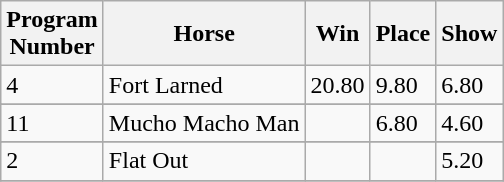<table class="wikitable">
<tr>
<th>Program<br>Number</th>
<th>Horse</th>
<th>Win</th>
<th>Place</th>
<th>Show</th>
</tr>
<tr>
<td>4</td>
<td>Fort Larned</td>
<td>20.80</td>
<td>9.80</td>
<td>6.80</td>
</tr>
<tr>
</tr>
<tr>
<td>11</td>
<td>Mucho Macho Man</td>
<td></td>
<td>6.80</td>
<td>4.60</td>
</tr>
<tr>
</tr>
<tr>
<td>2</td>
<td>Flat Out</td>
<td></td>
<td></td>
<td>5.20</td>
</tr>
<tr>
</tr>
</table>
